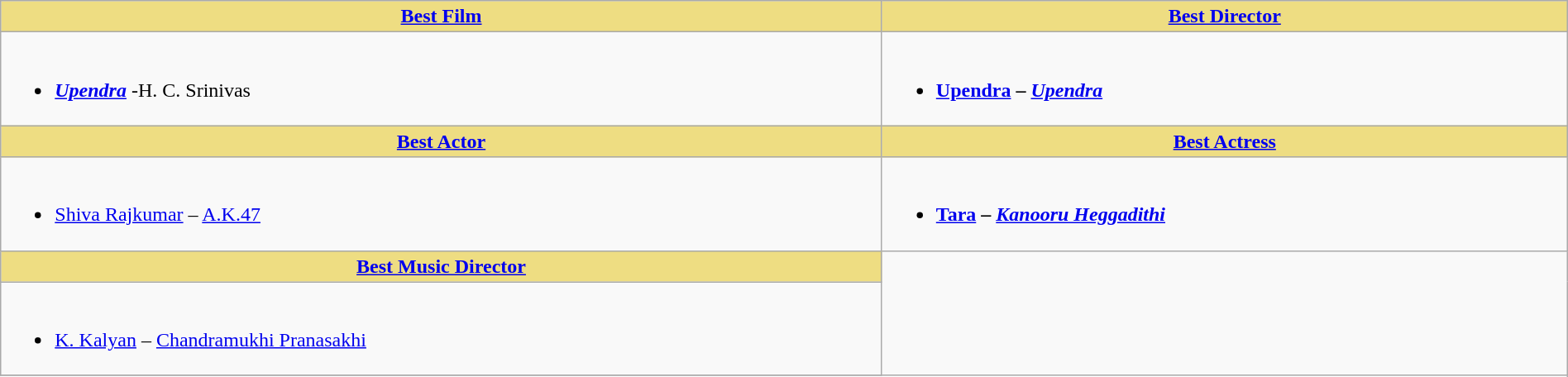<table class="wikitable" width =100%|>
<tr>
<th ! style="background:#eedd82; text-align:center;"><a href='#'>Best Film</a></th>
<th ! style="background:#eedd82; text-align:center;"><a href='#'>Best Director</a></th>
</tr>
<tr>
<td valign="top"><br><ul><li><strong><em><a href='#'>Upendra</a></em></strong> -H. C. Srinivas</li></ul></td>
<td valign="top"><br><ul><li><strong><a href='#'>Upendra</a> – <em><a href='#'>Upendra</a><strong><em></li></ul></td>
</tr>
<tr>
<th ! style="background:#eedd82; text-align:center;"><a href='#'>Best Actor</a></th>
<th ! style="background:#eedd82; text-align:center;"><a href='#'>Best Actress</a></th>
</tr>
<tr>
<td><br><ul><li></strong><a href='#'>Shiva Rajkumar</a> – </em><a href='#'>A.K.47</a></em></strong></li></ul></td>
<td><br><ul><li><strong><a href='#'>Tara</a> – <em><a href='#'>Kanooru Heggadithi</a><strong><em></li></ul></td>
</tr>
<tr>
<th ! style="background:#eedd82; text-align:center;"><a href='#'>Best Music Director</a></th>
</tr>
<tr>
<td><br><ul><li></strong><a href='#'>K. Kalyan</a> – </em><a href='#'>Chandramukhi Pranasakhi</a></em></strong></li></ul></td>
</tr>
<tr>
</tr>
</table>
